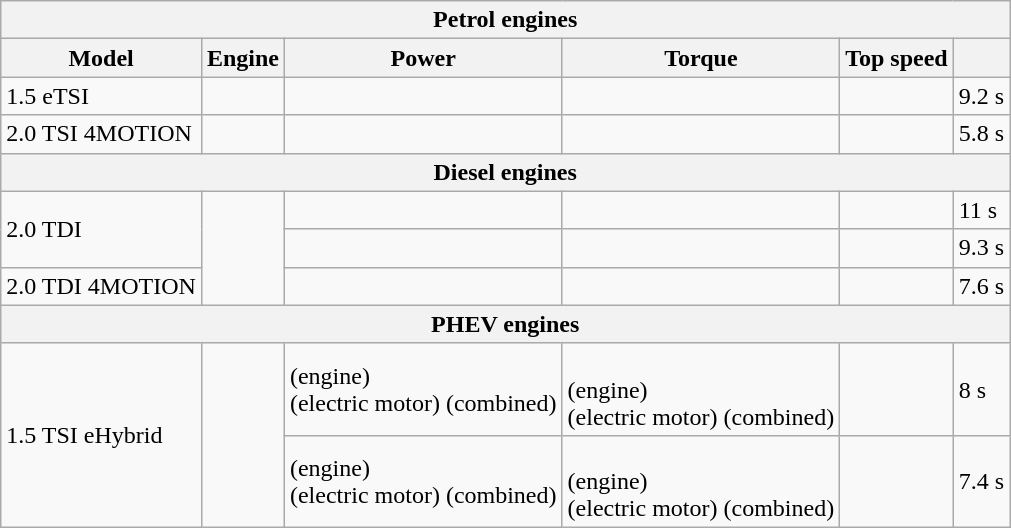<table class="wikitable collapsible">
<tr>
<th colspan="6" style="text-align:center">Petrol engines</th>
</tr>
<tr>
<th>Model</th>
<th>Engine</th>
<th>Power</th>
<th>Torque</th>
<th>Top speed</th>
<th></th>
</tr>
<tr>
<td>1.5 eTSI</td>
<td></td>
<td></td>
<td></td>
<td></td>
<td>9.2 s</td>
</tr>
<tr>
<td>2.0 TSI 4MOTION</td>
<td></td>
<td></td>
<td></td>
<td></td>
<td>5.8 s</td>
</tr>
<tr>
<th colspan="6"><strong>Diesel engines</strong></th>
</tr>
<tr>
<td rowspan="2">2.0 TDI</td>
<td rowspan="3"></td>
<td></td>
<td></td>
<td></td>
<td>11 s</td>
</tr>
<tr>
<td></td>
<td></td>
<td></td>
<td>9.3 s</td>
</tr>
<tr>
<td>2.0 TDI 4MOTION</td>
<td></td>
<td></td>
<td></td>
<td>7.6 s</td>
</tr>
<tr>
<th colspan="6">PHEV engines</th>
</tr>
<tr>
<td rowspan="2">1.5 TSI eHybrid</td>
<td rowspan="2"></td>
<td> (engine)<br> (electric motor) (combined)</td>
<td><br>(engine)<br> (electric motor) (combined)</td>
<td></td>
<td>8 s</td>
</tr>
<tr>
<td> (engine)<br> (electric motor) (combined)</td>
<td><br>(engine)<br> (electric motor) (combined)</td>
<td></td>
<td>7.4 s</td>
</tr>
</table>
